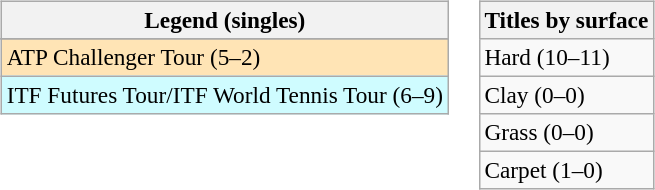<table>
<tr valign=top>
<td><br><table class=wikitable style=font-size:97%>
<tr>
<th>Legend (singles)</th>
</tr>
<tr bgcolor=e5d1cb>
</tr>
<tr bgcolor=moccasin>
<td>ATP Challenger Tour (5–2)</td>
</tr>
<tr bgcolor=cffcff>
<td>ITF Futures Tour/ITF World Tennis Tour  (6–9)</td>
</tr>
</table>
</td>
<td><br><table class=wikitable style=font-size:97%>
<tr>
<th>Titles by surface</th>
</tr>
<tr>
<td>Hard (10–11)</td>
</tr>
<tr>
<td>Clay (0–0)</td>
</tr>
<tr>
<td>Grass (0–0)</td>
</tr>
<tr>
<td>Carpet (1–0)</td>
</tr>
</table>
</td>
</tr>
</table>
